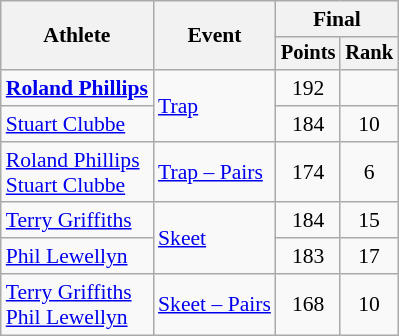<table class=wikitable style=font-size:90%>
<tr>
<th rowspan=2>Athlete</th>
<th rowspan=2>Event</th>
<th colspan=2>Final</th>
</tr>
<tr style=font-size:95%>
<th>Points</th>
<th>Rank</th>
</tr>
<tr align=center>
<td align=left><strong><a href='#'>Roland Phillips</a></strong></td>
<td align=left rowspan=2><a href='#'>Trap</a></td>
<td>192</td>
<td></td>
</tr>
<tr align=center>
<td align=left><a href='#'>Stuart Clubbe</a></td>
<td>184</td>
<td>10</td>
</tr>
<tr align=center>
<td align=left><a href='#'>Roland Phillips</a><br><a href='#'>Stuart Clubbe</a></td>
<td align=left><a href='#'>Trap – Pairs</a></td>
<td>174</td>
<td>6</td>
</tr>
<tr align=center>
<td align=left><a href='#'>Terry Griffiths</a></td>
<td align=left rowspan=2><a href='#'>Skeet</a></td>
<td>184</td>
<td>15</td>
</tr>
<tr align=center>
<td align=left><a href='#'>Phil Lewellyn</a></td>
<td>183</td>
<td>17</td>
</tr>
<tr align=center>
<td align=left><a href='#'>Terry Griffiths</a><br><a href='#'>Phil Lewellyn</a></td>
<td align=left><a href='#'>Skeet – Pairs</a></td>
<td>168</td>
<td>10</td>
</tr>
</table>
